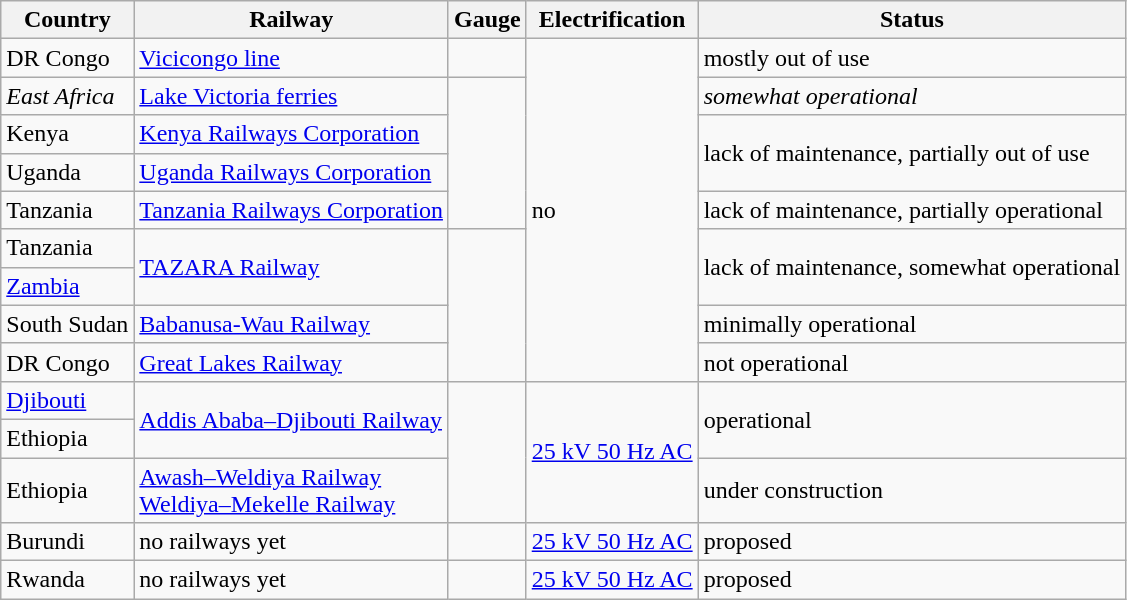<table class="wikitable sortable">
<tr>
<th>Country</th>
<th>Railway</th>
<th>Gauge</th>
<th>Electrification</th>
<th>Status</th>
</tr>
<tr>
<td> DR Congo</td>
<td><a href='#'>Vicicongo line</a></td>
<td></td>
<td rowspan="9">no</td>
<td>mostly out of use</td>
</tr>
<tr>
<td><em>East Africa</em></td>
<td><a href='#'>Lake Victoria ferries</a></td>
<td rowspan=4></td>
<td><em>somewhat operational</em></td>
</tr>
<tr>
<td> Kenya</td>
<td><a href='#'>Kenya Railways Corporation</a></td>
<td rowspan=2>lack of maintenance, partially out of use</td>
</tr>
<tr>
<td> Uganda</td>
<td><a href='#'>Uganda Railways Corporation</a></td>
</tr>
<tr>
<td> Tanzania</td>
<td><a href='#'>Tanzania Railways Corporation</a></td>
<td>lack of maintenance, partially operational</td>
</tr>
<tr>
<td> Tanzania</td>
<td rowspan="2"><a href='#'>TAZARA Railway</a></td>
<td rowspan="4"></td>
<td rowspan="2">lack of maintenance, somewhat operational</td>
</tr>
<tr>
<td> <a href='#'>Zambia</a></td>
</tr>
<tr>
<td> South Sudan</td>
<td><a href='#'>Babanusa-Wau Railway</a></td>
<td>minimally operational</td>
</tr>
<tr>
<td> DR Congo</td>
<td><a href='#'>Great Lakes Railway</a></td>
<td>not operational</td>
</tr>
<tr>
<td> <a href='#'>Djibouti</a></td>
<td rowspan="2"><a href='#'>Addis Ababa–Djibouti Railway</a></td>
<td rowspan=3></td>
<td rowspan=3><a href='#'>25 kV 50 Hz AC</a></td>
<td rowspan=2>operational</td>
</tr>
<tr>
<td> Ethiopia</td>
</tr>
<tr>
<td> Ethiopia</td>
<td><a href='#'>Awash–Weldiya Railway</a><br><a href='#'>Weldiya–Mekelle Railway</a></td>
<td>under construction</td>
</tr>
<tr>
<td> Burundi</td>
<td>no railways yet</td>
<td></td>
<td><a href='#'>25 kV 50 Hz AC</a></td>
<td>proposed</td>
</tr>
<tr>
<td> Rwanda</td>
<td colspan="1">no railways yet</td>
<td></td>
<td><a href='#'>25 kV 50 Hz AC</a></td>
<td>proposed</td>
</tr>
</table>
